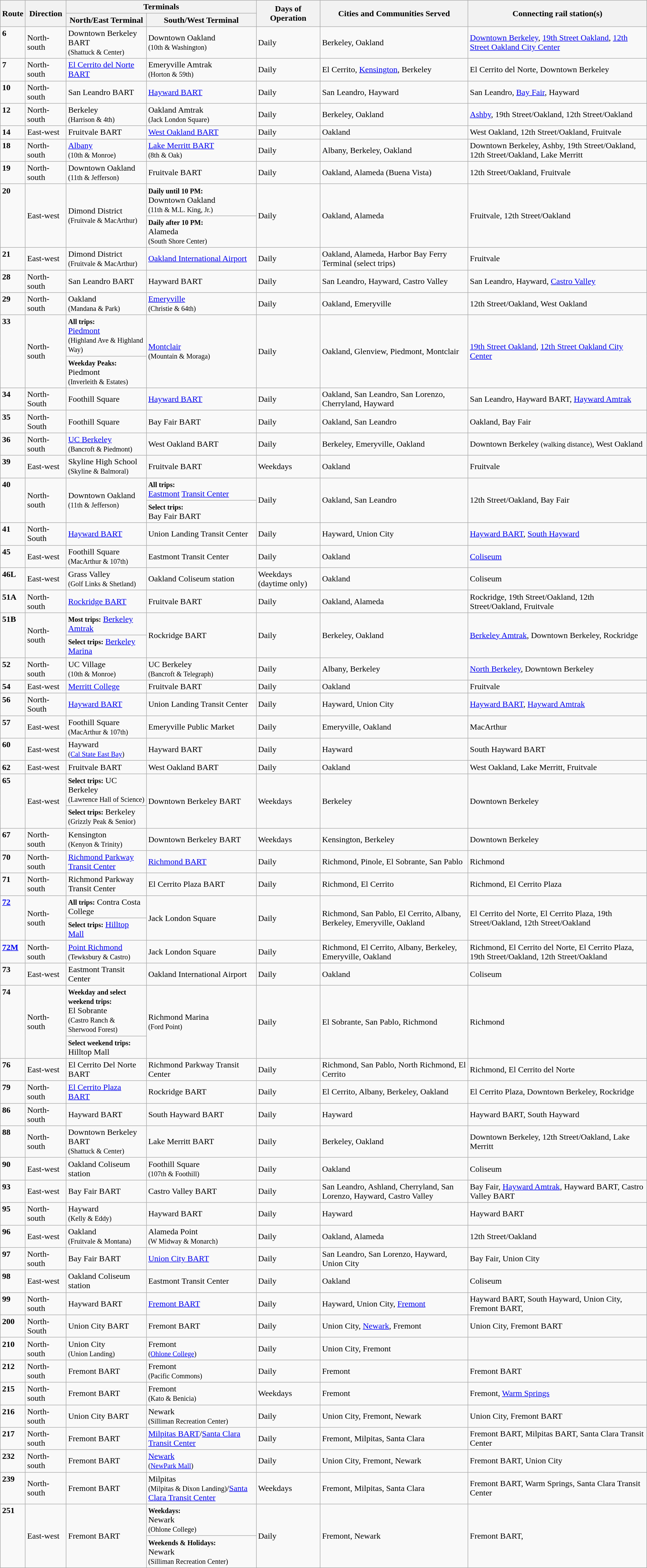<table class="wikitable">
<tr>
<th rowspan="2">Route</th>
<th rowspan="2">Direction</th>
<th colspan="2">Terminals</th>
<th rowspan="2">Days of Operation</th>
<th rowspan="2">Cities and Communities Served</th>
<th rowspan="2">Connecting rail station(s)</th>
</tr>
<tr>
<th>North/East Terminal</th>
<th>South/West Terminal</th>
</tr>
<tr>
<td style="vertical-align:top"><div><strong>6</strong></div></td>
<td>North-south</td>
<td>Downtown Berkeley BART<br><small>(Shattuck & Center)</small></td>
<td>Downtown Oakland<br><small>(10th & Washington)</small></td>
<td>Daily</td>
<td>Berkeley, Oakland</td>
<td><a href='#'>Downtown Berkeley</a>, <a href='#'>19th Street Oakland</a>, <a href='#'>12th Street Oakland City Center</a></td>
</tr>
<tr>
<td style="vertical-align:top"><div><strong>7</strong></div></td>
<td>North-south</td>
<td><a href='#'>El Cerrito del Norte BART</a></td>
<td>Emeryville Amtrak<br><small>(Horton & 59th)</small></td>
<td>Daily</td>
<td>El Cerrito, <a href='#'>Kensington</a>, Berkeley</td>
<td>El Cerrito del Norte, Downtown Berkeley</td>
</tr>
<tr>
<td style="vertical-align:top"><div><strong>10</strong></div></td>
<td>North-south</td>
<td>San Leandro BART</td>
<td><a href='#'>Hayward BART</a></td>
<td>Daily</td>
<td>San Leandro, Hayward</td>
<td>San Leandro, <a href='#'>Bay Fair</a>, Hayward</td>
</tr>
<tr>
<td style="vertical-align:top"><div><strong>12</strong></div></td>
<td>North-south</td>
<td>Berkeley<br><small>(Harrison & 4th)</small></td>
<td>Oakland Amtrak<br><small>(Jack London Square)</small></td>
<td>Daily</td>
<td>Berkeley, Oakland</td>
<td><a href='#'>Ashby</a>, 19th Street/Oakland, 12th Street/Oakland</td>
</tr>
<tr>
<td style="vertical-align:top"><div><strong>14</strong></div></td>
<td>East-west</td>
<td>Fruitvale BART</td>
<td><a href='#'>West Oakland BART</a></td>
<td>Daily</td>
<td>Oakland</td>
<td>West Oakland, 12th Street/Oakland, Fruitvale</td>
</tr>
<tr>
<td style="vertical-align:top"><div><strong>18</strong></div></td>
<td>North-south</td>
<td><a href='#'>Albany</a><br><small>(10th & Monroe)</small></td>
<td><a href='#'>Lake Merritt BART</a><br><small>(8th & Oak)</small></td>
<td>Daily</td>
<td>Albany, Berkeley, Oakland</td>
<td>Downtown Berkeley, Ashby, 19th Street/Oakland, 12th Street/Oakland, Lake Merritt</td>
</tr>
<tr>
<td style="vertical-align:top"><div><strong>19</strong></div></td>
<td>North-south</td>
<td>Downtown Oakland<br><small>(11th & Jefferson)</small></td>
<td>Fruitvale BART</td>
<td>Daily</td>
<td>Oakland, Alameda (Buena Vista)</td>
<td>12th Street/Oakland, Fruitvale</td>
</tr>
<tr>
<td rowspan="2" style="vertical-align:top"><div><strong>20</strong></div></td>
<td rowspan="2">East-west</td>
<td rowspan="2">Dimond District<br><small>(Fruitvale & MacArthur)</small></td>
<td><small><strong>Daily until 10 PM:</strong></small><br>Downtown Oakland<br><small>(11th & M.L. King, Jr.)</small></td>
<td rowspan="2">Daily</td>
<td rowspan="2">Oakland, Alameda</td>
<td rowspan="2">Fruitvale, 12th Street/Oakland</td>
</tr>
<tr>
<td><small><strong>Daily after 10 PM:</strong></small><br>Alameda<br><small>(South Shore Center)</small></td>
</tr>
<tr>
<td style="vertical-align:top"><div><strong>21</strong></div></td>
<td>East-west</td>
<td>Dimond District<br><small>(Fruitvale & MacArthur)</small></td>
<td><a href='#'>Oakland International Airport</a></td>
<td>Daily</td>
<td>Oakland, Alameda, Harbor Bay Ferry Terminal (select trips)</td>
<td>Fruitvale</td>
</tr>
<tr>
<td style="vertical-align:top"><div><strong>28</strong></div></td>
<td>North-south</td>
<td>San Leandro BART</td>
<td>Hayward BART</td>
<td>Daily</td>
<td>San Leandro, Hayward, Castro Valley</td>
<td>San Leandro, Hayward, <a href='#'>Castro Valley</a></td>
</tr>
<tr>
<td style="vertical-align:top"><div><strong>29</strong></div></td>
<td>North-south</td>
<td>Oakland<br><small>(Mandana & Park)</small></td>
<td><a href='#'>Emeryville</a><br><small>(Christie & 64th)</small></td>
<td>Daily</td>
<td>Oakland, Emeryville</td>
<td>12th Street/Oakland, West Oakland</td>
</tr>
<tr>
<td rowspan="2" style="vertical-align:top"><div><strong>33</strong></div></td>
<td rowspan="2">North-south</td>
<td><small><strong>All trips:</strong></small><br><a href='#'>Piedmont</a><br><small>(Highland Ave & Highland Way)</small></td>
<td rowspan="2"><a href='#'>Montclair</a><br><small>(Mountain & Moraga)</small></td>
<td rowspan="2">Daily</td>
<td rowspan="2">Oakland, Glenview, Piedmont, Montclair</td>
<td rowspan="2"><a href='#'>19th Street Oakland</a>, <a href='#'>12th Street Oakland City Center</a></td>
</tr>
<tr>
<td><small><strong>Weekday Peaks:</strong></small><br>Piedmont<br><small>(Inverleith & Estates)</small></td>
</tr>
<tr>
<td style="vertical-align:top"><div><strong>34</strong></div></td>
<td>North-South</td>
<td>Foothill Square</td>
<td><a href='#'>Hayward BART</a></td>
<td>Daily</td>
<td>Oakland, San Leandro, San Lorenzo, Cherryland, Hayward</td>
<td>San Leandro, Hayward BART, <a href='#'>Hayward Amtrak</a></td>
</tr>
<tr>
<td style="vertical-align:top"><div><strong>35</strong></div></td>
<td>North-South</td>
<td>Foothill Square</td>
<td>Bay Fair BART</td>
<td>Daily</td>
<td>Oakland, San Leandro</td>
<td>Oakland, Bay Fair</td>
</tr>
<tr>
<td style="vertical-align:top"><div><strong>36</strong></div></td>
<td>North-south</td>
<td><a href='#'>UC Berkeley</a><br><small>(Bancroft & Piedmont)</small></td>
<td>West Oakland BART</td>
<td>Daily</td>
<td>Berkeley, Emeryville, Oakland</td>
<td>Downtown Berkeley <small>(walking distance)</small>, West Oakland</td>
</tr>
<tr>
<td style="vertical-align:top"><div><strong>39</strong></div></td>
<td>East-west</td>
<td>Skyline High School<br><small>(Skyline & Balmoral)</small></td>
<td>Fruitvale BART</td>
<td>Weekdays</td>
<td>Oakland</td>
<td>Fruitvale</td>
</tr>
<tr>
<td rowspan="2" style="vertical-align:top"><div><strong>40</strong></div></td>
<td rowspan="2">North-south</td>
<td rowspan="2">Downtown Oakland<br><small>(11th & Jefferson)</small></td>
<td><small><strong>All trips:</strong></small><br><a href='#'>Eastmont</a> <a href='#'>Transit Center</a></td>
<td rowspan="2">Daily</td>
<td rowspan="2">Oakland, San Leandro</td>
<td rowspan="2">12th Street/Oakland, Bay Fair</td>
</tr>
<tr>
<td><small><strong>Select trips:</strong></small><br>Bay Fair BART</td>
</tr>
<tr>
<td style="vertical-align:top"><div><strong>41</strong></div></td>
<td>North-South</td>
<td><a href='#'>Hayward BART</a></td>
<td>Union Landing Transit Center</td>
<td>Daily</td>
<td>Hayward, Union City</td>
<td><a href='#'>Hayward BART</a>, <a href='#'>South Hayward</a></td>
</tr>
<tr>
<td style="vertical-align:top"><div><strong>45</strong></div></td>
<td>East-west</td>
<td>Foothill Square<br><small>(MacArthur & 107th)</small></td>
<td>Eastmont Transit Center</td>
<td>Daily</td>
<td>Oakland</td>
<td><a href='#'>Coliseum</a></td>
</tr>
<tr>
<td style="vertical-align:top"><div><strong>46L</strong></div></td>
<td>East-west</td>
<td>Grass Valley<br><small>(Golf Links & Shetland)</small></td>
<td>Oakland Coliseum station</td>
<td>Weekdays (daytime only)</td>
<td>Oakland</td>
<td>Coliseum</td>
</tr>
<tr>
<td style="vertical-align:top"><div><strong>51A</strong></div></td>
<td>North-south</td>
<td><a href='#'>Rockridge BART</a></td>
<td>Fruitvale BART</td>
<td>Daily</td>
<td>Oakland, Alameda</td>
<td>Rockridge, 19th Street/Oakland, 12th Street/Oakland, Fruitvale</td>
</tr>
<tr>
<td rowspan="2" style="vertical-align:top"><div><strong>51B</strong></div></td>
<td rowspan="2">North-south</td>
<td><small><strong>Most trips:</strong></small> <a href='#'>Berkeley Amtrak</a></td>
<td rowspan="2">Rockridge BART</td>
<td rowspan="2">Daily</td>
<td rowspan="2">Berkeley, Oakland</td>
<td rowspan="2"><a href='#'>Berkeley Amtrak</a>, Downtown Berkeley, Rockridge</td>
</tr>
<tr>
<td><small><strong>Select trips:</strong></small> <a href='#'>Berkeley Marina</a></td>
</tr>
<tr>
<td style="vertical-align:top"><div><strong>52</strong></div></td>
<td>North-south</td>
<td>UC Village<br><small>(10th & Monroe)</small></td>
<td>UC Berkeley<br><small>(Bancroft & Telegraph)</small></td>
<td>Daily</td>
<td>Albany, Berkeley</td>
<td><a href='#'>North Berkeley</a>, Downtown Berkeley</td>
</tr>
<tr>
<td style="vertical-align:top"><div><strong>54</strong></div></td>
<td>East-west</td>
<td><a href='#'>Merritt College</a></td>
<td>Fruitvale BART</td>
<td>Daily</td>
<td>Oakland</td>
<td>Fruitvale</td>
</tr>
<tr>
<td style="vertical-align:top"><div><strong>56</strong></div></td>
<td>North-South</td>
<td><a href='#'>Hayward BART</a></td>
<td>Union Landing Transit Center</td>
<td>Daily</td>
<td>Hayward, Union City</td>
<td><a href='#'>Hayward BART</a>, <a href='#'>Hayward Amtrak</a></td>
</tr>
<tr>
<td style="vertical-align:top"><div><strong>57</strong></div></td>
<td>East-west</td>
<td>Foothill Square<br><small>(MacArthur & 107th)</small></td>
<td>Emeryville Public Market</td>
<td>Daily</td>
<td>Emeryville, Oakland</td>
<td>MacArthur</td>
</tr>
<tr>
<td style="vertical-align:top"><div><strong>60</strong></div></td>
<td>East-west</td>
<td>Hayward<br><small>(<a href='#'>Cal State East Bay</a>)</small></td>
<td>Hayward BART</td>
<td>Daily</td>
<td>Hayward</td>
<td>South Hayward BART</td>
</tr>
<tr>
<td style="vertical-align:top"><div><strong>62</strong></div></td>
<td>East-west</td>
<td>Fruitvale BART</td>
<td>West Oakland BART</td>
<td>Daily</td>
<td>Oakland</td>
<td>West Oakland, Lake Merritt, Fruitvale</td>
</tr>
<tr>
<td rowspan="2" style="vertical-align:top"><div><strong>65</strong></div></td>
<td rowspan="2">East-west</td>
<td><small><strong>Select trips:</strong></small> UC Berkeley<br><small>(Lawrence Hall of Science)</small></td>
<td rowspan="2">Downtown Berkeley BART</td>
<td rowspan="2">Weekdays</td>
<td rowspan="2">Berkeley</td>
<td rowspan="2">Downtown Berkeley</td>
</tr>
<tr>
<td><small><strong>Select trips:</strong></small> Berkeley<br><small>(Grizzly Peak & Senior)</small></td>
</tr>
<tr>
<td style="vertical-align:top"><div><strong>67</strong></div></td>
<td>North-south</td>
<td>Kensington<br><small>(Kenyon & Trinity)</small></td>
<td>Downtown Berkeley BART</td>
<td>Weekdays</td>
<td>Kensington, Berkeley</td>
<td>Downtown Berkeley</td>
</tr>
<tr>
<td style="vertical-align:top"><div><strong>70</strong></div></td>
<td>North-south</td>
<td><a href='#'>Richmond Parkway Transit Center</a></td>
<td><a href='#'>Richmond BART</a></td>
<td>Daily</td>
<td>Richmond, Pinole, El Sobrante, San Pablo</td>
<td>Richmond</td>
</tr>
<tr>
<td style="vertical-align:top"><div><strong>71</strong></div></td>
<td>North-south</td>
<td>Richmond Parkway Transit Center</td>
<td>El Cerrito Plaza BART</td>
<td>Daily</td>
<td>Richmond, El Cerrito</td>
<td>Richmond, El Cerrito Plaza</td>
</tr>
<tr>
<td rowspan="2" style="vertical-align:top"><div><strong><a href='#'>72</a></strong></div></td>
<td rowspan="2">North-south</td>
<td><small><strong>All trips:</strong></small> Contra Costa College</td>
<td rowspan="2">Jack London Square</td>
<td rowspan="2">Daily</td>
<td rowspan="2">Richmond, San Pablo, El Cerrito, Albany, Berkeley, Emeryville, Oakland</td>
<td rowspan="2">El Cerrito del Norte, El Cerrito Plaza, 19th Street/Oakland, 12th Street/Oakland</td>
</tr>
<tr>
<td><small><strong>Select trips:</strong></small> <a href='#'>Hilltop Mall</a></td>
</tr>
<tr>
<td style="vertical-align:top"><div><strong><a href='#'>72M</a></strong></div></td>
<td>North-south</td>
<td><a href='#'>Point Richmond</a><br><small>(Tewksbury & Castro)</small></td>
<td>Jack London Square</td>
<td>Daily</td>
<td>Richmond, El Cerrito, Albany, Berkeley, Emeryville, Oakland</td>
<td>Richmond, El Cerrito del Norte, El Cerrito Plaza, 19th Street/Oakland, 12th Street/Oakland</td>
</tr>
<tr>
<td style="vertical-align:top"><div><strong>73</strong></div></td>
<td>East-west</td>
<td>Eastmont Transit Center</td>
<td>Oakland International Airport</td>
<td>Daily</td>
<td>Oakland</td>
<td>Coliseum</td>
</tr>
<tr>
<td rowspan="2" style="vertical-align:top"><div><strong>74</strong></div></td>
<td rowspan="2">North-south</td>
<td><small><strong>Weekday and select weekend trips:</strong></small><br>El Sobrante<br><small>(Castro Ranch & Sherwood Forest)</small></td>
<td rowspan="2">Richmond Marina<br><small>(Ford Point)</small></td>
<td rowspan="2">Daily</td>
<td rowspan="2">El Sobrante, San Pablo, Richmond</td>
<td rowspan="2">Richmond</td>
</tr>
<tr>
<td><small><strong>Select weekend trips:</strong></small><br>Hilltop Mall</td>
</tr>
<tr>
<td style="vertical-align:top"><div><strong>76</strong></div></td>
<td>East-west</td>
<td>El Cerrito Del Norte BART</td>
<td>Richmond Parkway Transit Center</td>
<td>Daily</td>
<td>Richmond, San Pablo, North Richmond, El Cerrito</td>
<td>Richmond, El Cerrito del Norte</td>
</tr>
<tr>
<td style="vertical-align:top"><div><strong>79</strong></div></td>
<td>North-south</td>
<td><a href='#'>El Cerrito Plaza BART</a></td>
<td>Rockridge BART</td>
<td>Daily</td>
<td>El Cerrito, Albany, Berkeley, Oakland</td>
<td>El Cerrito Plaza, Downtown Berkeley, Rockridge</td>
</tr>
<tr>
<td style="vertical-align:top"><div><strong>86</strong></div></td>
<td>North-south</td>
<td>Hayward BART</td>
<td>South Hayward BART</td>
<td>Daily</td>
<td>Hayward</td>
<td>Hayward BART, South Hayward</td>
</tr>
<tr>
<td style="vertical-align:top"><div><strong>88</strong></div></td>
<td>North-south</td>
<td>Downtown Berkeley BART<br><small>(Shattuck & Center)</small></td>
<td>Lake Merritt BART</td>
<td>Daily</td>
<td>Berkeley, Oakland</td>
<td>Downtown Berkeley, 12th Street/Oakland, Lake Merritt</td>
</tr>
<tr>
<td style="vertical-align:top"><div><strong>90</strong></div></td>
<td>East-west</td>
<td>Oakland Coliseum station</td>
<td>Foothill Square<br><small>(107th & Foothill)</small></td>
<td>Daily</td>
<td>Oakland</td>
<td>Coliseum</td>
</tr>
<tr>
<td style="vertical-align:top"><div><strong>93</strong></div></td>
<td>East-west</td>
<td>Bay Fair BART</td>
<td>Castro Valley BART</td>
<td>Daily</td>
<td>San Leandro, Ashland, Cherryland, San Lorenzo, Hayward, Castro Valley</td>
<td>Bay Fair, <a href='#'>Hayward Amtrak</a>, Hayward BART, Castro Valley BART</td>
</tr>
<tr>
<td style="vertical-align:top"><div><strong>95</strong></div></td>
<td>North-south</td>
<td>Hayward<br><small>(Kelly & Eddy)</small></td>
<td>Hayward BART</td>
<td>Daily</td>
<td>Hayward</td>
<td>Hayward BART</td>
</tr>
<tr>
<td style="vertical-align:top"><div><strong>96</strong></div></td>
<td>East-west</td>
<td>Oakland<br><small>(Fruitvale & Montana)</small></td>
<td>Alameda Point<br><small>(W Midway & Monarch)</small></td>
<td>Daily</td>
<td>Oakland, Alameda</td>
<td>12th Street/Oakland</td>
</tr>
<tr>
<td style="vertical-align:top"><div><strong>97</strong></div></td>
<td>North-south</td>
<td>Bay Fair BART</td>
<td><a href='#'>Union City BART</a></td>
<td>Daily</td>
<td>San Leandro, San Lorenzo, Hayward, Union City</td>
<td>Bay Fair, Union City</td>
</tr>
<tr>
<td style="vertical-align:top"><div><strong>98</strong></div></td>
<td>East-west</td>
<td>Oakland Coliseum station</td>
<td>Eastmont Transit Center</td>
<td>Daily</td>
<td>Oakland</td>
<td>Coliseum</td>
</tr>
<tr>
<td style="vertical-align:top"><div><strong>99</strong></div></td>
<td>North-south</td>
<td>Hayward BART</td>
<td><a href='#'>Fremont BART</a></td>
<td>Daily</td>
<td>Hayward, Union City, <a href='#'>Fremont</a></td>
<td>Hayward BART, South Hayward, Union City, Fremont BART, </td>
</tr>
<tr>
<td style="vertical-align:top"><div><strong>200</strong></div></td>
<td>North-South</td>
<td>Union City BART</td>
<td>Fremont BART</td>
<td>Daily</td>
<td>Union City, <a href='#'>Newark</a>, Fremont</td>
<td>Union City, Fremont BART</td>
</tr>
<tr>
<td style="vertical-align:top"><div><strong>210</strong></div></td>
<td>North-south</td>
<td>Union City<br><small>(Union Landing)</small></td>
<td>Fremont<br><small>(<a href='#'>Ohlone College</a>)</small></td>
<td>Daily</td>
<td>Union City, Fremont</td>
<td></td>
</tr>
<tr>
<td style="vertical-align:top"><div><strong>212</strong></div></td>
<td>North-south</td>
<td>Fremont BART</td>
<td>Fremont<br><small>(Pacific Commons)</small></td>
<td>Daily</td>
<td>Fremont</td>
<td>Fremont BART</td>
</tr>
<tr>
<td style="vertical-align:top"><div><strong>215</strong></div></td>
<td>North-south</td>
<td>Fremont BART</td>
<td>Fremont<br><small>(Kato & Benicia)</small></td>
<td>Weekdays</td>
<td>Fremont</td>
<td>Fremont, <a href='#'>Warm Springs</a></td>
</tr>
<tr>
<td style="vertical-align:top"><div><strong>216</strong></div></td>
<td>North-south</td>
<td>Union City BART</td>
<td>Newark<br><small>(Silliman Recreation Center)</small></td>
<td>Daily</td>
<td>Union City, Fremont, Newark</td>
<td>Union City, Fremont BART</td>
</tr>
<tr>
<td style="vertical-align:top"><div><strong>217</strong></div></td>
<td>North-south</td>
<td>Fremont BART</td>
<td><a href='#'>Milpitas BART</a>/<a href='#'>Santa Clara Transit Center</a></td>
<td>Daily</td>
<td>Fremont, Milpitas, Santa Clara</td>
<td>Fremont BART, Milpitas BART, Santa Clara Transit Center</td>
</tr>
<tr>
<td style="vertical-align:top"><div><strong>232</strong></div></td>
<td>North-south</td>
<td>Fremont BART</td>
<td><a href='#'>Newark</a><br><small>(<a href='#'>NewPark Mall</a>)</small></td>
<td>Daily</td>
<td>Union City, Fremont, Newark</td>
<td>Fremont BART, Union City</td>
</tr>
<tr>
<td style="vertical-align:top"><div><strong>239</strong></div></td>
<td>North-south</td>
<td>Fremont BART</td>
<td>Milpitas<br><small>(Milpitas & Dixon Landing)</small>/<a href='#'>Santa Clara Transit Center</a></td>
<td>Weekdays</td>
<td>Fremont, Milpitas, Santa Clara</td>
<td>Fremont BART, Warm Springs, Santa Clara Transit Center</td>
</tr>
<tr>
<td rowspan="2" style="vertical-align:top"><div><strong>251</strong></div></td>
<td rowspan="2">East-west</td>
<td rowspan="2">Fremont BART</td>
<td><small><strong>Weekdays:</strong></small><br>Newark<br><small>(Ohlone College)</small></td>
<td rowspan="2">Daily</td>
<td rowspan="2">Fremont, Newark</td>
<td rowspan="2">Fremont BART, </td>
</tr>
<tr>
<td><small><strong>Weekends & Holidays:</strong></small><br>Newark<br><small>(Silliman Recreation Center)</small></td>
</tr>
</table>
